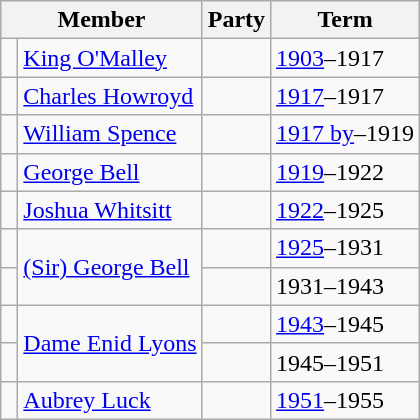<table class="wikitable">
<tr>
<th colspan="2">Member</th>
<th>Party</th>
<th>Term</th>
</tr>
<tr>
<td> </td>
<td><a href='#'>King O'Malley</a></td>
<td></td>
<td><a href='#'>1903</a>–1917</td>
</tr>
<tr>
<td> </td>
<td><a href='#'>Charles Howroyd</a></td>
<td></td>
<td><a href='#'>1917</a>–1917</td>
</tr>
<tr>
<td> </td>
<td><a href='#'>William Spence</a></td>
<td></td>
<td><a href='#'>1917 by</a>–1919</td>
</tr>
<tr>
<td> </td>
<td><a href='#'>George Bell</a></td>
<td></td>
<td><a href='#'>1919</a>–1922</td>
</tr>
<tr>
<td> </td>
<td><a href='#'>Joshua Whitsitt</a></td>
<td></td>
<td><a href='#'>1922</a>–1925</td>
</tr>
<tr>
<td> </td>
<td rowspan="2"><a href='#'>(Sir) George Bell</a></td>
<td></td>
<td><a href='#'>1925</a>–1931</td>
</tr>
<tr>
<td> </td>
<td></td>
<td>1931–1943</td>
</tr>
<tr>
<td> </td>
<td rowspan="2"><a href='#'>Dame Enid Lyons</a></td>
<td></td>
<td><a href='#'>1943</a>–1945</td>
</tr>
<tr>
<td> </td>
<td></td>
<td>1945–1951</td>
</tr>
<tr>
<td> </td>
<td><a href='#'>Aubrey Luck</a></td>
<td></td>
<td><a href='#'>1951</a>–1955</td>
</tr>
</table>
